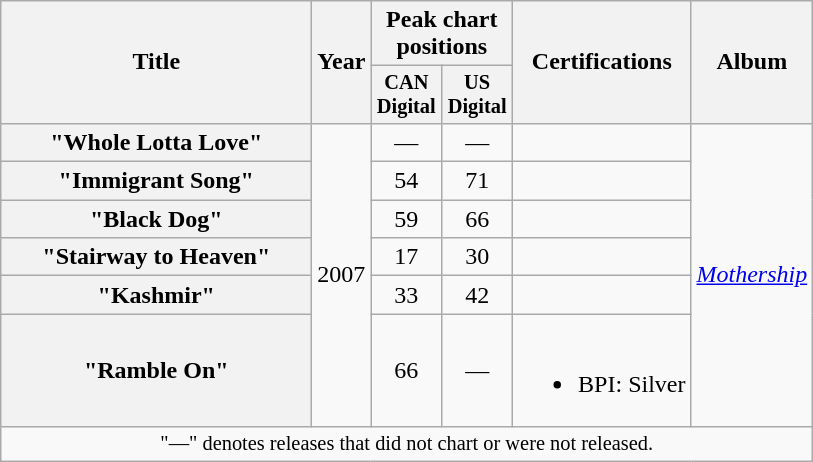<table class="wikitable plainrowheaders" style="text-align:center;">
<tr>
<th scope="col" rowspan="2" style="width:200px;">Title</th>
<th scope="col" rowspan="2">Year</th>
<th scope="col" colspan="2">Peak chart positions</th>
<th scope="col" rowspan="2">Certifications</th>
<th scope="col" rowspan="2">Album</th>
</tr>
<tr>
<th style="width:3em;font-size:85%">CAN Digital<br></th>
<th style="width:3em;font-size:85%">US Digital<br></th>
</tr>
<tr>
<th scope="row">"Whole Lotta Love"</th>
<td rowspan=6>2007</td>
<td>—</td>
<td>—</td>
<td></td>
<td rowspan=6 style="text-align:left"><em><a href='#'>Mothership</a></em></td>
</tr>
<tr>
<th scope="row">"Immigrant Song"</th>
<td>54</td>
<td>71</td>
<td></td>
</tr>
<tr>
<th scope="row">"Black Dog"</th>
<td>59</td>
<td>66</td>
<td></td>
</tr>
<tr>
<th scope="row">"Stairway to Heaven"</th>
<td>17</td>
<td>30</td>
<td></td>
</tr>
<tr>
<th scope="row">"Kashmir"</th>
<td>33</td>
<td>42</td>
<td></td>
</tr>
<tr>
<th scope="row">"Ramble On"</th>
<td>66</td>
<td>—</td>
<td><br><ul><li>BPI: Silver</li></ul></td>
</tr>
<tr>
<td colspan="18" style="font-size:85%;">"—" denotes releases that did not chart or were not released.</td>
</tr>
</table>
